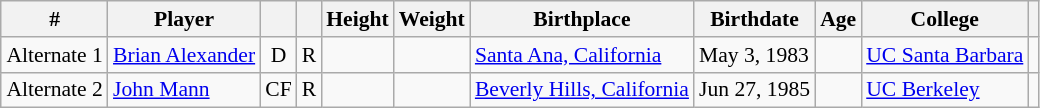<table class="wikitable sortable" style="text-align: left; font-size: 90%; margin-left: 1em;">
<tr>
<th>#</th>
<th>Player</th>
<th></th>
<th></th>
<th>Height</th>
<th>Weight</th>
<th>Birthplace</th>
<th>Birthdate</th>
<th>Age</th>
<th>College</th>
<th></th>
</tr>
<tr>
<td>Alternate 1</td>
<td data-sort-value="Alexander, Brian"><a href='#'>Brian Alexander</a></td>
<td style="text-align: center;">D</td>
<td style="text-align: center;">R</td>
<td></td>
<td></td>
<td> <a href='#'>Santa Ana, California</a></td>
<td>May 3, 1983</td>
<td></td>
<td><a href='#'>UC Santa Barbara</a></td>
<td></td>
</tr>
<tr>
<td>Alternate 2</td>
<td data-sort-value="Mann, John"><a href='#'>John Mann</a></td>
<td style="text-align: center;">CF</td>
<td style="text-align: center;">R</td>
<td></td>
<td></td>
<td> <a href='#'>Beverly Hills, California</a></td>
<td>Jun 27, 1985</td>
<td></td>
<td><a href='#'>UC Berkeley</a></td>
<td></td>
</tr>
</table>
